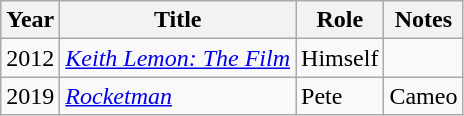<table class="wikitable">
<tr>
<th>Year</th>
<th>Title</th>
<th>Role</th>
<th>Notes</th>
</tr>
<tr>
<td>2012</td>
<td><em><a href='#'>Keith Lemon: The Film</a></em></td>
<td>Himself</td>
<td></td>
</tr>
<tr>
<td>2019</td>
<td><a href='#'><em>Rocketman</em></a></td>
<td>Pete</td>
<td>Cameo</td>
</tr>
</table>
